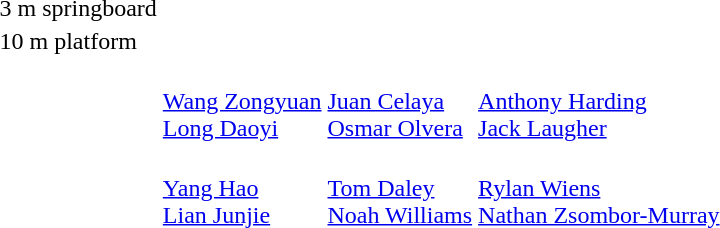<table>
<tr>
<td>3 m springboard<br></td>
<td></td>
<td></td>
<td></td>
</tr>
<tr>
<td>10 m platform<br></td>
<td></td>
<td></td>
<td></td>
</tr>
<tr valign=top>
<td><br></td>
<td><br><a href='#'>Wang Zongyuan</a><br><a href='#'>Long Daoyi</a></td>
<td><br><a href='#'>Juan Celaya</a><br><a href='#'>Osmar Olvera</a></td>
<td><br><a href='#'>Anthony Harding</a><br><a href='#'>Jack Laugher</a></td>
</tr>
<tr valign=top>
<td><br></td>
<td><br><a href='#'>Yang Hao</a><br><a href='#'>Lian Junjie</a></td>
<td><br><a href='#'>Tom Daley</a><br><a href='#'>Noah Williams</a></td>
<td><br><a href='#'>Rylan Wiens</a><br><a href='#'>Nathan Zsombor-Murray</a></td>
</tr>
</table>
